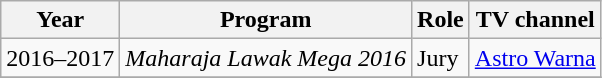<table class="wikitable">
<tr>
<th>Year</th>
<th>Program</th>
<th>Role</th>
<th>TV channel</th>
</tr>
<tr>
<td>2016–2017</td>
<td><em>Maharaja Lawak Mega 2016</em></td>
<td>Jury</td>
<td><a href='#'>Astro Warna</a></td>
</tr>
<tr>
</tr>
</table>
